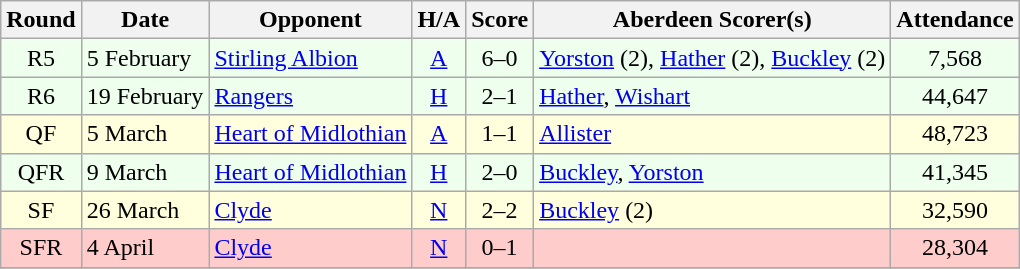<table class="wikitable" style="text-align:center">
<tr>
<th>Round</th>
<th>Date</th>
<th>Opponent</th>
<th>H/A</th>
<th>Score</th>
<th>Aberdeen Scorer(s)</th>
<th>Attendance</th>
</tr>
<tr bgcolor=#EEFFEE>
<td>R5</td>
<td align=left>5 February</td>
<td align=left><a href='#'>Stirling Albion</a></td>
<td><a href='#'>A</a></td>
<td>6–0</td>
<td align=left><a href='#'>Yorston</a> (2), <a href='#'>Hather</a> (2), <a href='#'>Buckley</a> (2)</td>
<td>7,568</td>
</tr>
<tr bgcolor=#EEFFEE>
<td>R6</td>
<td align=left>19 February</td>
<td align=left><a href='#'>Rangers</a></td>
<td><a href='#'>H</a></td>
<td>2–1</td>
<td align=left><a href='#'>Hather</a>, <a href='#'>Wishart</a></td>
<td>44,647</td>
</tr>
<tr bgcolor=#FFFFDD>
<td>QF</td>
<td align=left>5 March</td>
<td align=left><a href='#'>Heart of Midlothian</a></td>
<td><a href='#'>A</a></td>
<td>1–1</td>
<td align=left><a href='#'>Allister</a></td>
<td>48,723</td>
</tr>
<tr bgcolor=#EEFFEE>
<td>QFR</td>
<td align=left>9 March</td>
<td align=left><a href='#'>Heart of Midlothian</a></td>
<td><a href='#'>H</a></td>
<td>2–0</td>
<td align=left><a href='#'>Buckley</a>, <a href='#'>Yorston</a></td>
<td>41,345</td>
</tr>
<tr bgcolor=#FFFFDD>
<td>SF</td>
<td align=left>26 March</td>
<td align=left><a href='#'>Clyde</a></td>
<td><a href='#'>N</a></td>
<td>2–2</td>
<td align=left><a href='#'>Buckley</a> (2)</td>
<td>32,590</td>
</tr>
<tr bgcolor=#FFCCCC>
<td>SFR</td>
<td align=left>4 April</td>
<td align=left><a href='#'>Clyde</a></td>
<td><a href='#'>N</a></td>
<td>0–1</td>
<td align=left></td>
<td>28,304</td>
</tr>
<tr>
</tr>
</table>
